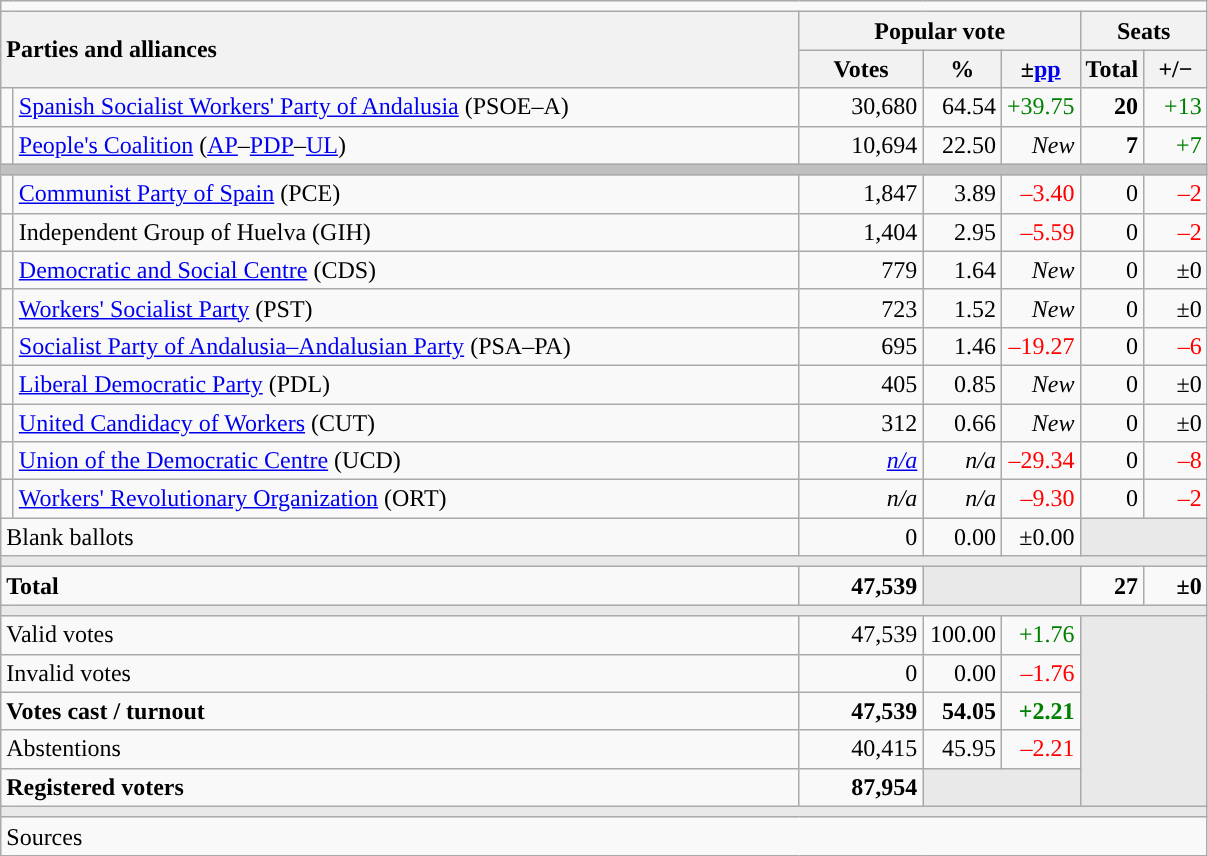<table class="wikitable" style="text-align:right;">
<tr>
<td colspan="7"></td>
</tr>
<tr>
<th style="text-align:left;" rowspan="2" colspan="2" width="525">Parties and alliances</th>
<th colspan="3">Popular vote</th>
<th colspan="2">Seats</th>
</tr>
<tr>
<th width="75">Votes</th>
<th width="45">%</th>
<th width="45">±<a href='#'>pp</a></th>
<th width="35">Total</th>
<th width="35">+/−</th>
</tr>
<tr>
<td width="1" style="color:inherit;background:"></td>
<td align="left"><a href='#'>Spanish Socialist Workers' Party of Andalusia</a> (PSOE–A)</td>
<td>30,680</td>
<td>64.54</td>
<td style="color:green;">+39.75</td>
<td><strong>20</strong></td>
<td style="color:green;">+13</td>
</tr>
<tr>
<td style="color:inherit;background:"></td>
<td align="left"><a href='#'>People's Coalition</a> (<a href='#'>AP</a>–<a href='#'>PDP</a>–<a href='#'>UL</a>)</td>
<td>10,694</td>
<td>22.50</td>
<td><em>New</em></td>
<td><strong>7</strong></td>
<td style="color:green;">+7</td>
</tr>
<tr>
<td colspan="7" bgcolor="#C0C0C0"></td>
</tr>
<tr>
<td style="color:inherit;background:"></td>
<td align="left"><a href='#'>Communist Party of Spain</a> (PCE)</td>
<td>1,847</td>
<td>3.89</td>
<td style="color:red;">–3.40</td>
<td>0</td>
<td style="color:red;">–2</td>
</tr>
<tr>
<td style="color:inherit;background:"></td>
<td align="left">Independent Group of Huelva (GIH)</td>
<td>1,404</td>
<td>2.95</td>
<td style="color:red;">–5.59</td>
<td>0</td>
<td style="color:red;">–2</td>
</tr>
<tr>
<td style="color:inherit;background:"></td>
<td align="left"><a href='#'>Democratic and Social Centre</a> (CDS)</td>
<td>779</td>
<td>1.64</td>
<td><em>New</em></td>
<td>0</td>
<td>±0</td>
</tr>
<tr>
<td style="color:inherit;background:"></td>
<td align="left"><a href='#'>Workers' Socialist Party</a> (PST)</td>
<td>723</td>
<td>1.52</td>
<td><em>New</em></td>
<td>0</td>
<td>±0</td>
</tr>
<tr>
<td style="color:inherit;background:"></td>
<td align="left"><a href='#'>Socialist Party of Andalusia–Andalusian Party</a> (PSA–PA)</td>
<td>695</td>
<td>1.46</td>
<td style="color:red;">–19.27</td>
<td>0</td>
<td style="color:red;">–6</td>
</tr>
<tr>
<td style="color:inherit;background:"></td>
<td align="left"><a href='#'>Liberal Democratic Party</a> (PDL)</td>
<td>405</td>
<td>0.85</td>
<td><em>New</em></td>
<td>0</td>
<td>±0</td>
</tr>
<tr>
<td style="color:inherit;background:"></td>
<td align="left"><a href='#'>United Candidacy of Workers</a> (CUT)</td>
<td>312</td>
<td>0.66</td>
<td><em>New</em></td>
<td>0</td>
<td>±0</td>
</tr>
<tr>
<td style="color:inherit;background:"></td>
<td align="left"><a href='#'>Union of the Democratic Centre</a> (UCD)</td>
<td><em><a href='#'>n/a</a></em></td>
<td><em>n/a</em></td>
<td style="color:red;">–29.34</td>
<td>0</td>
<td style="color:red;">–8</td>
</tr>
<tr>
<td style="color:inherit;background:"></td>
<td align="left"><a href='#'>Workers' Revolutionary Organization</a> (ORT)</td>
<td><em>n/a</em></td>
<td><em>n/a</em></td>
<td style="color:red;">–9.30</td>
<td>0</td>
<td style="color:red;">–2</td>
</tr>
<tr>
<td align="left" colspan="2">Blank ballots</td>
<td>0</td>
<td>0.00</td>
<td>±0.00</td>
<td bgcolor="#E9E9E9" colspan="2"></td>
</tr>
<tr>
<td colspan="7" bgcolor="#E9E9E9"></td>
</tr>
<tr style="font-weight:bold;">
<td align="left" colspan="2">Total</td>
<td>47,539</td>
<td bgcolor="#E9E9E9" colspan="2"></td>
<td>27</td>
<td>±0</td>
</tr>
<tr>
<td colspan="7" bgcolor="#E9E9E9"></td>
</tr>
<tr>
<td align="left" colspan="2">Valid votes</td>
<td>47,539</td>
<td>100.00</td>
<td style="color:green;">+1.76</td>
<td bgcolor="#E9E9E9" colspan="2" rowspan="5"></td>
</tr>
<tr>
<td align="left" colspan="2">Invalid votes</td>
<td>0</td>
<td>0.00</td>
<td style="color:red;">–1.76</td>
</tr>
<tr style="font-weight:bold;">
<td align="left" colspan="2">Votes cast / turnout</td>
<td>47,539</td>
<td>54.05</td>
<td style="color:green;">+2.21</td>
</tr>
<tr>
<td align="left" colspan="2">Abstentions</td>
<td>40,415</td>
<td>45.95</td>
<td style="color:red;">–2.21</td>
</tr>
<tr style="font-weight:bold;">
<td align="left" colspan="2">Registered voters</td>
<td>87,954</td>
<td bgcolor="#E9E9E9" colspan="2"></td>
</tr>
<tr>
<td colspan="7" bgcolor="#E9E9E9"></td>
</tr>
<tr>
<td align="left" colspan="7">Sources</td>
</tr>
</table>
